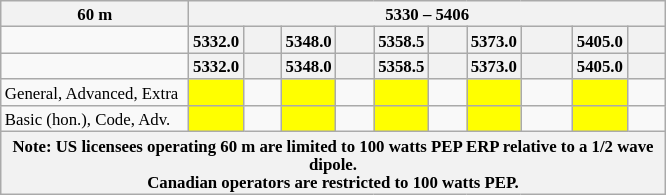<table class="wikitable" style="font-size:70%">
<tr>
<th width=120px>60 m</th>
<th colspan=14>5330 – 5406</th>
</tr>
<tr>
<td></td>
<th width= 20px>5332.0</th>
<th width= 20px></th>
<th width= 20px>5348.0</th>
<th width= 20px></th>
<th width= 20px>5358.5</th>
<th width= 20px></th>
<th width= 20px>5373.0</th>
<th width= 20px></th>
<th width= 20px>5405.0</th>
<th width= 20px></th>
</tr>
<tr>
<td></td>
<th width= 20px>5332.0</th>
<th width= 13px></th>
<th width= 20px>5348.0</th>
<th width= 17px></th>
<th width= 20px>5358.5</th>
<th width= 13px></th>
<th width= 20px>5373.0</th>
<th width= 29px></th>
<th width= 20px>5405.0</th>
<th width= 20px></th>
</tr>
<tr>
<td>General, Advanced, Extra</td>
<td style="background-color: yellow"></td>
<td></td>
<td style="background-color: yellow"></td>
<td></td>
<td style="background-color: yellow"></td>
<td></td>
<td style="background-color: yellow"></td>
<td></td>
<td style="background-color: yellow"></td>
<td></td>
</tr>
<tr>
<td>Basic (hon.), Code, Adv.</td>
<td style="background-color: yellow"></td>
<td></td>
<td style="background-color: yellow"></td>
<td></td>
<td style="background-color: yellow"></td>
<td></td>
<td style="background-color: yellow"></td>
<td></td>
<td style="background-color: yellow"></td>
<td></td>
</tr>
<tr>
<th colspan=14>Note: US licensees operating 60 m are limited to 100 watts PEP ERP relative to a 1/2 wave dipole.<br>Canadian operators are restricted to 100 watts PEP.</th>
</tr>
</table>
